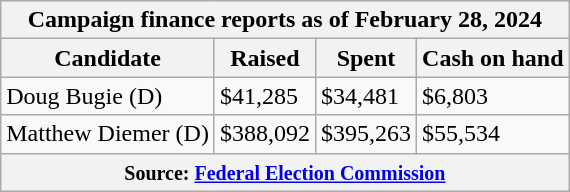<table class="wikitable sortable">
<tr>
<th colspan=4>Campaign finance reports as of February 28, 2024</th>
</tr>
<tr style="text-align:center;">
<th>Candidate</th>
<th>Raised</th>
<th>Spent</th>
<th>Cash on hand</th>
</tr>
<tr>
<td>Doug Bugie (D)</td>
<td>$41,285</td>
<td>$34,481</td>
<td>$6,803</td>
</tr>
<tr>
<td>Matthew Diemer (D)</td>
<td>$388,092</td>
<td>$395,263</td>
<td>$55,534</td>
</tr>
<tr>
<th colspan="4"><small>Source: <a href='#'>Federal Election Commission</a></small></th>
</tr>
</table>
